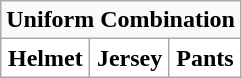<table class="wikitable">
<tr>
<td align="center" Colspan="3"><strong>Uniform Combination</strong></td>
</tr>
<tr align="center">
<th style="background:#FFFFFF;">Helmet</th>
<th style="background:#FFFFFF;">Jersey</th>
<th style="background:#FFFFFF;">Pants</th>
</tr>
</table>
